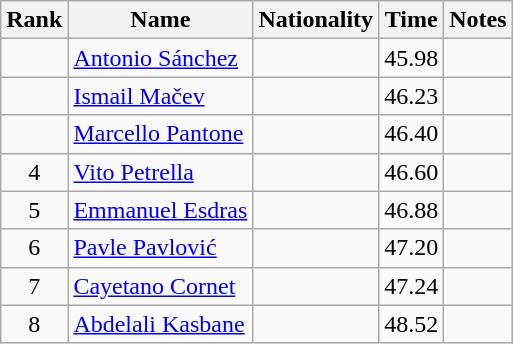<table class="wikitable sortable" style="text-align:center">
<tr>
<th>Rank</th>
<th>Name</th>
<th>Nationality</th>
<th>Time</th>
<th>Notes</th>
</tr>
<tr>
<td></td>
<td align=left><a href='#'>Antonio Sánchez</a></td>
<td align=left></td>
<td>45.98</td>
<td></td>
</tr>
<tr>
<td></td>
<td align=left><a href='#'>Ismail Mačev</a></td>
<td align=left></td>
<td>46.23</td>
<td></td>
</tr>
<tr>
<td></td>
<td align=left><a href='#'>Marcello Pantone</a></td>
<td align=left></td>
<td>46.40</td>
<td></td>
</tr>
<tr>
<td>4</td>
<td align=left><a href='#'>Vito Petrella</a></td>
<td align=left></td>
<td>46.60</td>
<td></td>
</tr>
<tr>
<td>5</td>
<td align=left><a href='#'>Emmanuel Esdras</a></td>
<td align=left></td>
<td>46.88</td>
<td></td>
</tr>
<tr>
<td>6</td>
<td align=left><a href='#'>Pavle Pavlović</a></td>
<td align=left></td>
<td>47.20</td>
<td></td>
</tr>
<tr>
<td>7</td>
<td align=left><a href='#'>Cayetano Cornet</a></td>
<td align=left></td>
<td>47.24</td>
<td></td>
</tr>
<tr>
<td>8</td>
<td align=left><a href='#'>Abdelali Kasbane</a></td>
<td align=left></td>
<td>48.52</td>
<td></td>
</tr>
</table>
